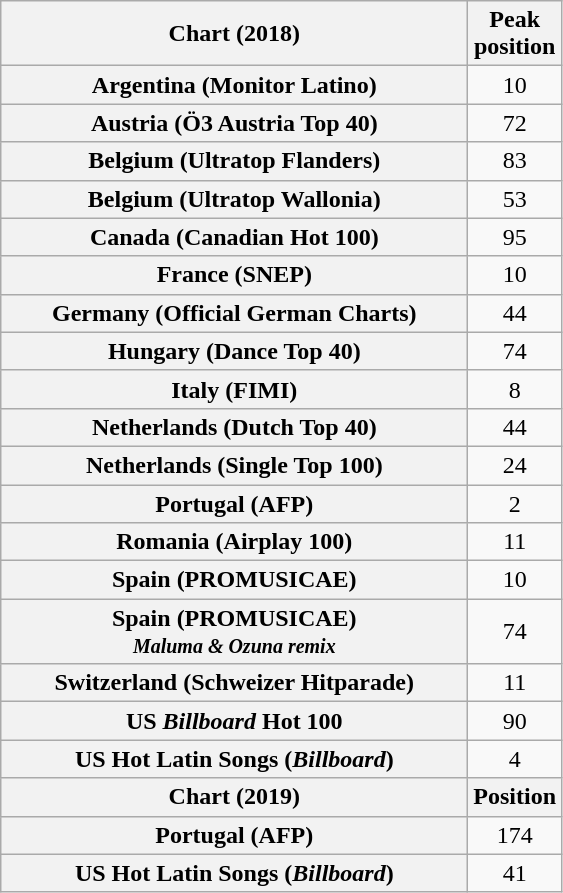<table class="wikitable plainrowheaders sortable" style="text-align:center">
<tr>
<th scope="col">Chart (2018)</th>
<th scope="col">Peak<br>position</th>
</tr>
<tr>
<th scope="row">Argentina (Monitor Latino)</th>
<td>10</td>
</tr>
<tr>
<th scope="row">Austria (Ö3 Austria Top 40)</th>
<td>72</td>
</tr>
<tr>
<th scope="row">Belgium (Ultratop Flanders)</th>
<td>83</td>
</tr>
<tr>
<th scope="row">Belgium (Ultratop Wallonia)</th>
<td>53</td>
</tr>
<tr>
<th scope="row">Canada (Canadian Hot 100)</th>
<td>95</td>
</tr>
<tr>
<th scope="row">France (SNEP)</th>
<td>10</td>
</tr>
<tr>
<th scope="row">Germany (Official German Charts)</th>
<td>44</td>
</tr>
<tr>
<th scope="row">Hungary (Dance Top 40)</th>
<td>74</td>
</tr>
<tr>
<th scope="row">Italy (FIMI)</th>
<td>8</td>
</tr>
<tr>
<th scope="row">Netherlands (Dutch Top 40)</th>
<td>44</td>
</tr>
<tr>
<th scope="row">Netherlands (Single Top 100)</th>
<td>24</td>
</tr>
<tr>
<th scope="row">Portugal (AFP)</th>
<td>2</td>
</tr>
<tr>
<th scope="row">Romania (Airplay 100)</th>
<td>11</td>
</tr>
<tr>
<th scope="row">Spain (PROMUSICAE)</th>
<td>10</td>
</tr>
<tr>
<th scope="row">Spain (PROMUSICAE)<br><small><em>Maluma & Ozuna remix</em></small></th>
<td>74</td>
</tr>
<tr>
<th scope="row">Switzerland (Schweizer Hitparade)</th>
<td>11</td>
</tr>
<tr>
<th scope="row">US <em>Billboard</em> Hot 100</th>
<td>90</td>
</tr>
<tr>
<th scope="row">US Hot Latin Songs (<em>Billboard</em>)</th>
<td>4</td>
</tr>
<tr>
<th scope="col" style="width:19em;">Chart (2019)</th>
<th scope="col">Position</th>
</tr>
<tr>
<th scope="row">Portugal (AFP)</th>
<td>174</td>
</tr>
<tr>
<th scope="row">US Hot Latin Songs (<em>Billboard</em>)</th>
<td>41</td>
</tr>
</table>
